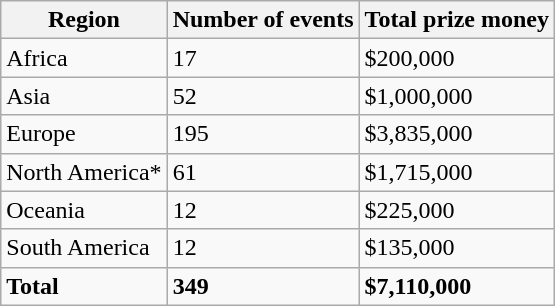<table class="wikitable">
<tr>
<th>Region</th>
<th>Number of events</th>
<th>Total prize money</th>
</tr>
<tr>
<td>Africa</td>
<td>17</td>
<td>$200,000</td>
</tr>
<tr>
<td>Asia</td>
<td>52</td>
<td>$1,000,000</td>
</tr>
<tr>
<td>Europe</td>
<td>195</td>
<td>$3,835,000</td>
</tr>
<tr>
<td>North America*</td>
<td>61</td>
<td>$1,715,000</td>
</tr>
<tr>
<td>Oceania</td>
<td>12</td>
<td>$225,000</td>
</tr>
<tr>
<td>South America</td>
<td>12</td>
<td>$135,000</td>
</tr>
<tr>
<td><strong>Total</strong></td>
<td><strong>349</strong></td>
<td><strong>$7,110,000</strong></td>
</tr>
</table>
